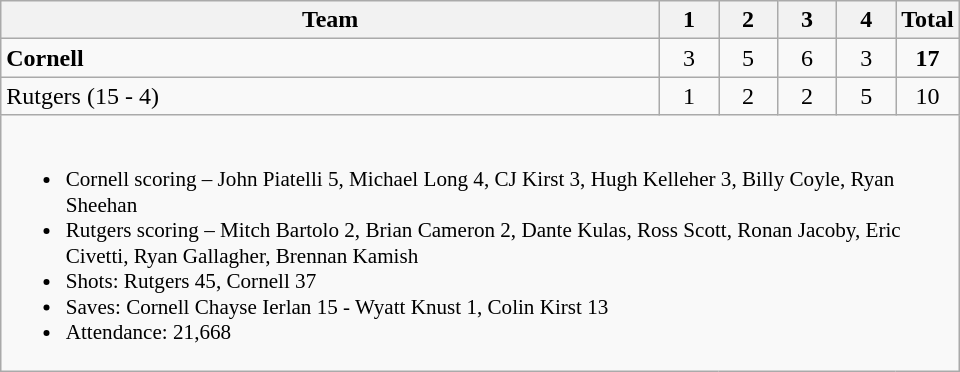<table class="wikitable" style="text-align:center; max-width:40em">
<tr>
<th>Team</th>
<th style="width:2em">1</th>
<th style="width:2em">2</th>
<th style="width:2em">3</th>
<th style="width:2em">4</th>
<th style="width:2em">Total</th>
</tr>
<tr>
<td style="text-align:left"><strong>Cornell</strong></td>
<td>3</td>
<td>5</td>
<td>6</td>
<td>3</td>
<td><strong>17</strong></td>
</tr>
<tr>
<td style="text-align:left">Rutgers (15 - 4)</td>
<td>1</td>
<td>2</td>
<td>2</td>
<td>5</td>
<td>10</td>
</tr>
<tr>
<td colspan=6 style="text-align:left; font-size:88%;"><br><ul><li>Cornell scoring – John Piatelli 5, Michael Long 4, CJ Kirst 3, Hugh Kelleher 3, Billy Coyle, Ryan Sheehan</li><li>Rutgers scoring – Mitch Bartolo 2, Brian Cameron 2, Dante Kulas, Ross Scott, Ronan Jacoby, Eric Civetti, Ryan Gallagher, Brennan Kamish</li><li>Shots: Rutgers 45, Cornell 37</li><li>Saves: Cornell Chayse Ierlan 15 - Wyatt Knust 1, Colin Kirst 13</li><li>Attendance: 21,668</li></ul></td>
</tr>
</table>
